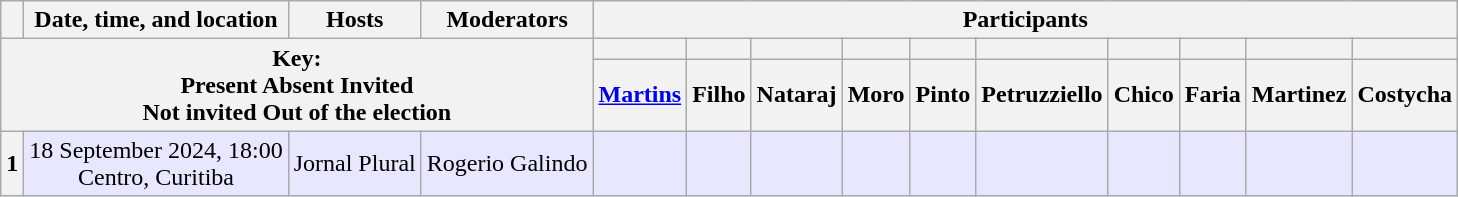<table class="wikitable" style="text-align:center">
<tr>
<th></th>
<th>Date, time, and location</th>
<th>Hosts</th>
<th>Moderators</th>
<th colspan="10" scope="col">Participants</th>
</tr>
<tr>
<th colspan="4" rowspan="2">Key:<br> Present  Absent  Invited<br> Not invited  Out of the election</th>
<th scope=col style=background:><a href='#'></a></th>
<th scope=col style=background:><a href='#'></a></th>
<th scope=col style=background:><a href='#'></a></th>
<th scope=col style=background:><a href='#'></a></th>
<th scope=col style=background:><a href='#'></a></th>
<th scope=col style=background:><a href='#'></a></th>
<th scope=col style=background:><a href='#'></a></th>
<th scope=col style=background:><a href='#'></a></th>
<th scope=col style=background:><a href='#'></a></th>
<th scope=col style=background:><a href='#'></a></th>
</tr>
<tr>
<th><a href='#'>Martins</a></th>
<th>Filho</th>
<th>Nataraj</th>
<th>Moro</th>
<th>Pinto</th>
<th>Petruzziello</th>
<th>Chico</th>
<th>Faria</th>
<th>Martinez</th>
<th>Costycha</th>
</tr>
<tr style=background:#e7e7ff>
<th>1</th>
<td>18 September 2024, 18:00<br>Centro, Curitiba</td>
<td>Jornal Plural</td>
<td>Rogerio Galindo</td>
<td></td>
<td></td>
<td></td>
<td></td>
<td></td>
<td></td>
<td></td>
<td></td>
<td></td>
<td></td>
</tr>
</table>
